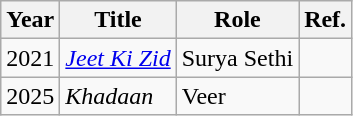<table class="wikitable">
<tr>
<th>Year</th>
<th>Title</th>
<th>Role</th>
<th>Ref.</th>
</tr>
<tr>
<td>2021</td>
<td><em><a href='#'>Jeet Ki Zid</a></em></td>
<td>Surya Sethi</td>
<td></td>
</tr>
<tr>
<td>2025</td>
<td><em>Khadaan</em></td>
<td>Veer</td>
<td></td>
</tr>
</table>
